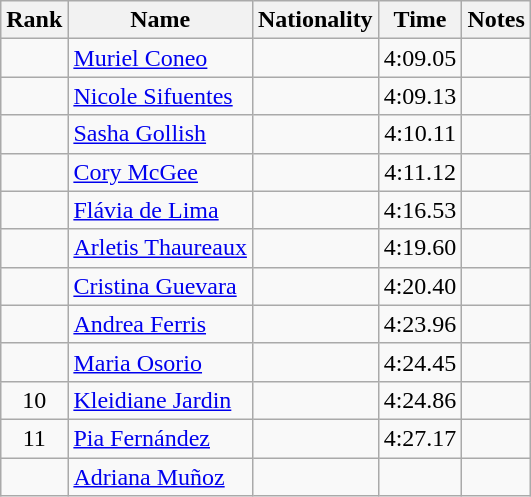<table class="wikitable sortable" style="text-align:center">
<tr>
<th>Rank</th>
<th>Name</th>
<th>Nationality</th>
<th>Time</th>
<th>Notes</th>
</tr>
<tr>
<td></td>
<td align=left><a href='#'>Muriel Coneo</a></td>
<td align=left></td>
<td>4:09.05</td>
<td><strong></strong></td>
</tr>
<tr>
<td></td>
<td align=left><a href='#'>Nicole Sifuentes</a></td>
<td align=left></td>
<td>4:09.13</td>
<td></td>
</tr>
<tr>
<td></td>
<td align=left><a href='#'>Sasha Gollish</a></td>
<td align=left></td>
<td>4:10.11</td>
<td></td>
</tr>
<tr>
<td></td>
<td align=left><a href='#'>Cory McGee</a></td>
<td align=left></td>
<td>4:11.12</td>
<td></td>
</tr>
<tr>
<td></td>
<td align=left><a href='#'>Flávia de Lima</a></td>
<td align=left></td>
<td>4:16.53</td>
<td></td>
</tr>
<tr>
<td></td>
<td align=left><a href='#'>Arletis Thaureaux</a></td>
<td align=left></td>
<td>4:19.60</td>
<td><strong></strong></td>
</tr>
<tr>
<td></td>
<td align=left><a href='#'>Cristina Guevara</a></td>
<td align=left></td>
<td>4:20.40</td>
<td><strong></strong></td>
</tr>
<tr>
<td></td>
<td align=left><a href='#'>Andrea Ferris</a></td>
<td align=left></td>
<td>4:23.96</td>
<td><strong></strong></td>
</tr>
<tr>
<td></td>
<td align=left><a href='#'>Maria Osorio</a></td>
<td align=left></td>
<td>4:24.45</td>
<td></td>
</tr>
<tr>
<td>10</td>
<td align=left><a href='#'>Kleidiane Jardin</a></td>
<td align=left></td>
<td>4:24.86</td>
<td></td>
</tr>
<tr>
<td>11</td>
<td align=left><a href='#'>Pia Fernández</a></td>
<td align=left></td>
<td>4:27.17</td>
<td></td>
</tr>
<tr>
<td></td>
<td align=left><a href='#'>Adriana Muñoz</a></td>
<td align=left></td>
<td></td>
<td></td>
</tr>
</table>
